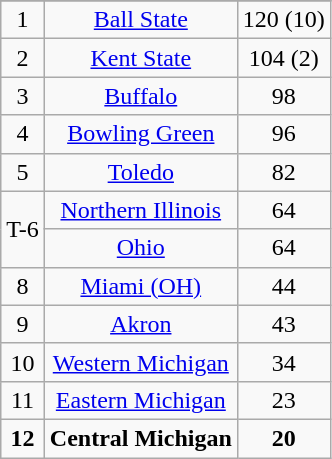<table class="wikitable" border="1">
<tr align=center>
</tr>
<tr align="center">
<td>1</td>
<td><a href='#'>Ball State</a></td>
<td>120 (10)</td>
</tr>
<tr align="center">
<td>2</td>
<td><a href='#'>Kent State</a></td>
<td>104 (2)</td>
</tr>
<tr align="center">
<td>3</td>
<td><a href='#'>Buffalo</a></td>
<td>98</td>
</tr>
<tr align="center">
<td>4</td>
<td><a href='#'>Bowling Green</a></td>
<td>96</td>
</tr>
<tr align="center">
<td>5</td>
<td><a href='#'>Toledo</a></td>
<td>82</td>
</tr>
<tr align="center">
<td rowspan=2>T-6</td>
<td><a href='#'>Northern Illinois</a></td>
<td>64</td>
</tr>
<tr align="center">
<td><a href='#'>Ohio</a></td>
<td>64</td>
</tr>
<tr align="center">
<td>8</td>
<td><a href='#'>Miami (OH)</a></td>
<td>44</td>
</tr>
<tr align="center">
<td>9</td>
<td><a href='#'>Akron</a></td>
<td>43</td>
</tr>
<tr align="center">
<td>10</td>
<td><a href='#'>Western Michigan</a></td>
<td>34</td>
</tr>
<tr align="center">
<td>11</td>
<td><a href='#'>Eastern Michigan</a></td>
<td>23</td>
</tr>
<tr align="center">
<td><strong>12</strong></td>
<td><strong>Central Michigan</strong></td>
<td><strong>20</strong></td>
</tr>
</table>
